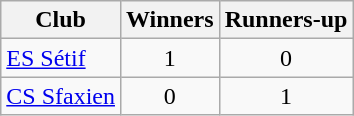<table class="wikitable sortable">
<tr>
<th>Club</th>
<th>Winners</th>
<th>Runners-up</th>
</tr>
<tr>
<td> <a href='#'>ES Sétif</a></td>
<td align=center>1</td>
<td align=center>0</td>
</tr>
<tr>
<td> <a href='#'>CS Sfaxien</a></td>
<td align=center>0</td>
<td align=center>1</td>
</tr>
</table>
